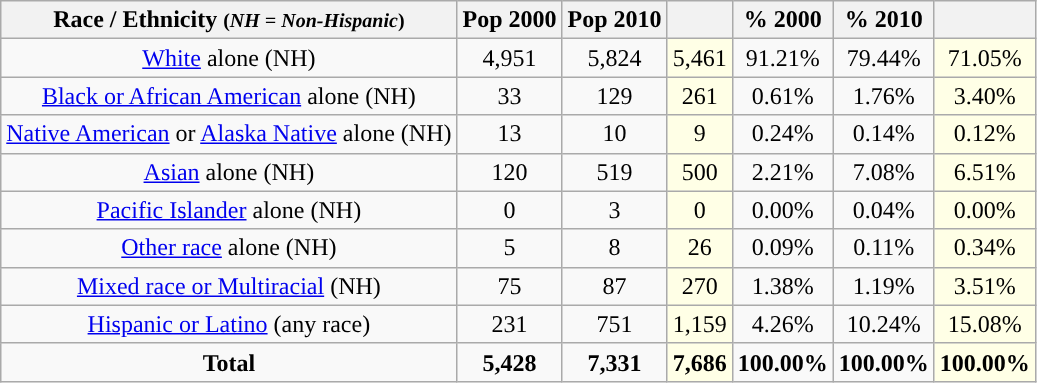<table class="wikitable"  style="text-align:center;">
<tr>
<th>Race / Ethnicity <small>(<em>NH = Non-Hispanic</em>)</small></th>
<th>Pop 2000</th>
<th>Pop 2010</th>
<th></th>
<th>% 2000</th>
<th>% 2010</th>
<th></th>
</tr>
<tr>
<td><a href='#'>White</a> alone (NH)</td>
<td>4,951</td>
<td>5,824</td>
<td style='background: #ffffe6;'>5,461</td>
<td>91.21%</td>
<td>79.44%</td>
<td style='background: #ffffe6;'>71.05%</td>
</tr>
<tr>
<td><a href='#'>Black or African American</a> alone (NH)</td>
<td>33</td>
<td>129</td>
<td style='background: #ffffe6;'>261</td>
<td>0.61%</td>
<td>1.76%</td>
<td style='background: #ffffe6;'>3.40%</td>
</tr>
<tr>
<td><a href='#'>Native American</a> or <a href='#'>Alaska Native</a> alone (NH)</td>
<td>13</td>
<td>10</td>
<td style='background: #ffffe6;'>9</td>
<td>0.24%</td>
<td>0.14%</td>
<td style='background: #ffffe6;'>0.12%</td>
</tr>
<tr>
<td><a href='#'>Asian</a> alone (NH)</td>
<td>120</td>
<td>519</td>
<td style='background: #ffffe6;'>500</td>
<td>2.21%</td>
<td>7.08%</td>
<td style='background: #ffffe6;'>6.51%</td>
</tr>
<tr>
<td><a href='#'>Pacific Islander</a> alone (NH)</td>
<td>0</td>
<td>3</td>
<td style='background: #ffffe6;'>0</td>
<td>0.00%</td>
<td>0.04%</td>
<td style='background: #ffffe6;'>0.00%</td>
</tr>
<tr>
<td><a href='#'>Other race</a> alone (NH)</td>
<td>5</td>
<td>8</td>
<td style='background: #ffffe6;'>26</td>
<td>0.09%</td>
<td>0.11%</td>
<td style='background: #ffffe6;'>0.34%</td>
</tr>
<tr>
<td><a href='#'>Mixed race or Multiracial</a> (NH)</td>
<td>75</td>
<td>87</td>
<td style='background: #ffffe6;'>270</td>
<td>1.38%</td>
<td>1.19%</td>
<td style='background: #ffffe6;'>3.51%</td>
</tr>
<tr>
<td><a href='#'>Hispanic or Latino</a> (any race)</td>
<td>231</td>
<td>751</td>
<td style='background: #ffffe6;'>1,159</td>
<td>4.26%</td>
<td>10.24%</td>
<td style='background: #ffffe6;'>15.08%</td>
</tr>
<tr>
<td><strong>Total</strong></td>
<td><strong>5,428</strong></td>
<td><strong>7,331</strong></td>
<td style='background: #ffffe6;'><strong>7,686</strong></td>
<td><strong>100.00%</strong></td>
<td><strong>100.00%</strong></td>
<td style='background: #ffffe6;'><strong>100.00%</strong></td>
</tr>
</table>
